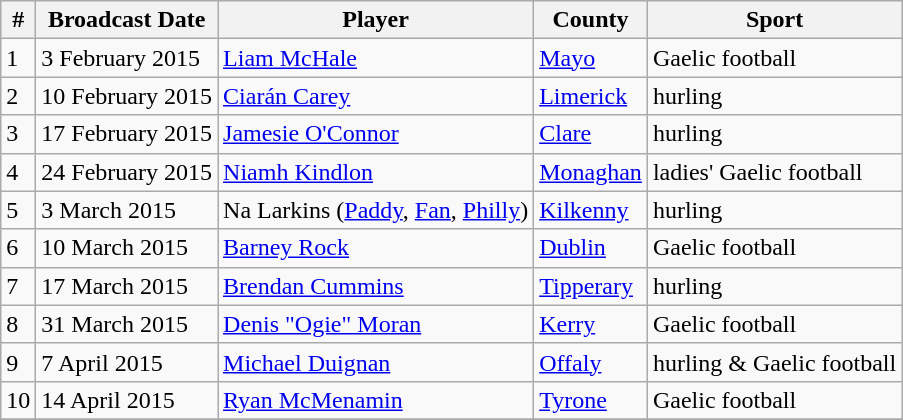<table class="wikitable">
<tr>
<th>#</th>
<th>Broadcast Date</th>
<th>Player</th>
<th>County</th>
<th>Sport</th>
</tr>
<tr>
<td>1</td>
<td>3 February 2015</td>
<td><a href='#'>Liam McHale</a></td>
<td><a href='#'>Mayo</a></td>
<td>Gaelic football</td>
</tr>
<tr>
<td>2</td>
<td>10 February 2015</td>
<td><a href='#'>Ciarán Carey</a></td>
<td><a href='#'>Limerick</a></td>
<td>hurling</td>
</tr>
<tr>
<td>3</td>
<td>17 February 2015</td>
<td><a href='#'>Jamesie O'Connor</a></td>
<td><a href='#'>Clare</a></td>
<td>hurling</td>
</tr>
<tr>
<td>4</td>
<td>24 February 2015</td>
<td><a href='#'>Niamh Kindlon</a></td>
<td><a href='#'>Monaghan</a></td>
<td>ladies' Gaelic football</td>
</tr>
<tr>
<td>5</td>
<td>3 March 2015</td>
<td>Na Larkins (<a href='#'>Paddy</a>, <a href='#'>Fan</a>, <a href='#'>Philly</a>)</td>
<td><a href='#'>Kilkenny</a></td>
<td>hurling</td>
</tr>
<tr>
<td>6</td>
<td>10 March 2015</td>
<td><a href='#'>Barney Rock</a></td>
<td><a href='#'>Dublin</a></td>
<td>Gaelic football</td>
</tr>
<tr>
<td>7</td>
<td>17 March 2015</td>
<td><a href='#'>Brendan Cummins</a></td>
<td><a href='#'>Tipperary</a></td>
<td>hurling</td>
</tr>
<tr>
<td>8</td>
<td>31 March 2015</td>
<td><a href='#'>Denis "Ogie" Moran</a></td>
<td><a href='#'>Kerry</a></td>
<td>Gaelic football</td>
</tr>
<tr>
<td>9</td>
<td>7 April 2015</td>
<td><a href='#'>Michael Duignan</a></td>
<td><a href='#'>Offaly</a></td>
<td>hurling & Gaelic football</td>
</tr>
<tr>
<td>10</td>
<td>14 April 2015</td>
<td><a href='#'>Ryan McMenamin</a></td>
<td><a href='#'>Tyrone</a></td>
<td>Gaelic football</td>
</tr>
<tr>
</tr>
</table>
